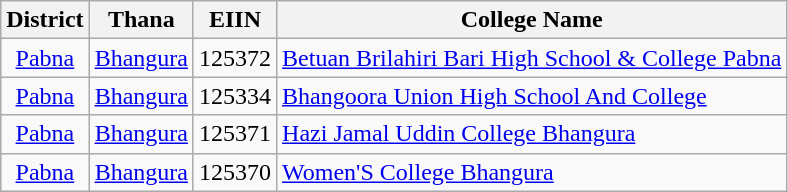<table class="wikitable">
<tr>
<th style="text-align: center;">District</th>
<th style="text-align: center;">Thana</th>
<th style="text-align: center;">EIIN</th>
<th style="text-align: center;">College Name</th>
</tr>
<tr>
<td style="text-align: center;"><a href='#'>Pabna</a></td>
<td style="text-align: center;"><a href='#'>Bhangura</a></td>
<td style="text-align: center;">125372</td>
<td><a href='#'>Betuan Brilahiri Bari High School & College Pabna</a></td>
</tr>
<tr>
<td style="text-align: center;"><a href='#'>Pabna</a></td>
<td style="text-align: center;"><a href='#'>Bhangura</a></td>
<td style="text-align: center;">125334</td>
<td><a href='#'>Bhangoora Union High School And College</a></td>
</tr>
<tr>
<td style="text-align: center;"><a href='#'>Pabna</a></td>
<td style="text-align: center;"><a href='#'>Bhangura</a></td>
<td style="text-align: center;">125371</td>
<td><a href='#'>Hazi Jamal Uddin College Bhangura</a></td>
</tr>
<tr>
<td style="text-align: center;"><a href='#'>Pabna</a></td>
<td style="text-align: center;"><a href='#'>Bhangura</a></td>
<td style="text-align: center;">125370</td>
<td><a href='#'>Women'S College Bhangura</a></td>
</tr>
</table>
